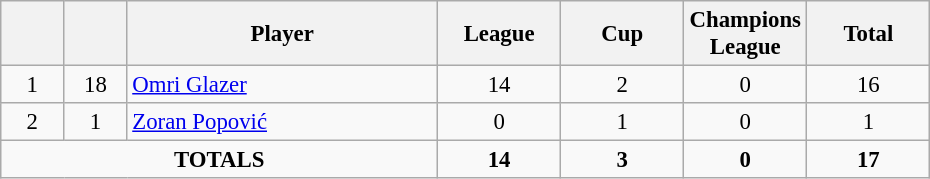<table class="wikitable" style="font-size: 95%; text-align: center;">
<tr>
<th width=35></th>
<th width=35></th>
<th width=200>Player</th>
<th width=75>League</th>
<th width=75>Cup</th>
<th width=75>Champions League</th>
<th width=75>Total</th>
</tr>
<tr>
<td>1</td>
<td>18</td>
<td align=left> <a href='#'>Omri Glazer</a></td>
<td>14</td>
<td>2</td>
<td>0</td>
<td>16</td>
</tr>
<tr>
<td>2</td>
<td>1</td>
<td align=left> <a href='#'>Zoran Popović</a></td>
<td>0</td>
<td>1</td>
<td>0</td>
<td>1</td>
</tr>
<tr>
<td colspan=3><strong>TOTALS</strong></td>
<td><strong>14</strong></td>
<td><strong>3</strong></td>
<td><strong>0</strong></td>
<td><strong>17</strong></td>
</tr>
</table>
